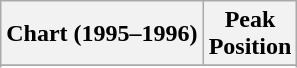<table class="wikitable sortable plainrowheaders">
<tr>
<th>Chart (1995–1996)</th>
<th>Peak<br>Position</th>
</tr>
<tr>
</tr>
<tr>
</tr>
<tr>
</tr>
<tr>
</tr>
<tr>
</tr>
<tr>
</tr>
</table>
